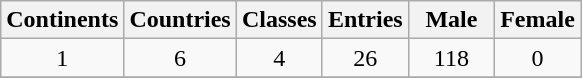<table class="wikitable">
<tr>
<th width=50>Continents</th>
<th width=50>Countries</th>
<th width=50>Classes</th>
<th width=50>Entries</th>
<th width=50>Male</th>
<th width=50>Female</th>
</tr>
<tr>
<td align="center">1</td>
<td align="center">6</td>
<td align="center">4</td>
<td align="center">26</td>
<td align="center">118</td>
<td align="center">0</td>
</tr>
<tr>
</tr>
</table>
